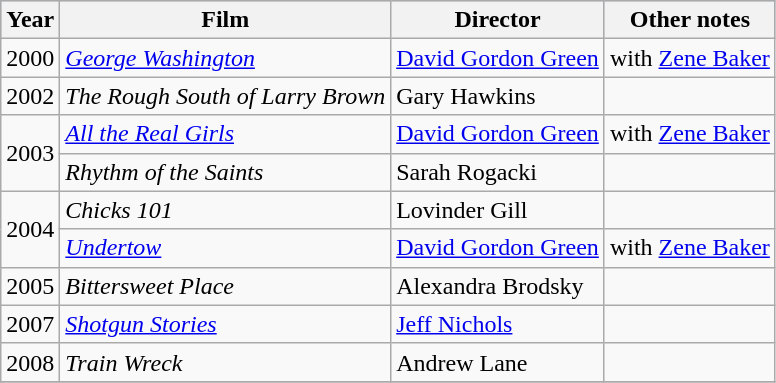<table class="wikitable">
<tr style="background:#b0c4de; text-align:center;">
<th>Year</th>
<th>Film</th>
<th>Director</th>
<th>Other notes</th>
</tr>
<tr>
<td>2000</td>
<td><em><a href='#'>George Washington</a></em></td>
<td><a href='#'>David Gordon Green</a></td>
<td>with <a href='#'>Zene Baker</a></td>
</tr>
<tr>
<td>2002</td>
<td><em>The Rough South of Larry Brown</em></td>
<td>Gary Hawkins</td>
<td></td>
</tr>
<tr>
<td rowspan="2">2003</td>
<td><em><a href='#'>All the Real Girls</a></em></td>
<td><a href='#'>David Gordon Green</a></td>
<td>with <a href='#'>Zene Baker</a></td>
</tr>
<tr>
<td><em>Rhythm of the Saints</em></td>
<td>Sarah Rogacki</td>
<td></td>
</tr>
<tr>
<td rowspan="2">2004</td>
<td><em>Chicks 101</em></td>
<td>Lovinder Gill</td>
<td></td>
</tr>
<tr>
<td><em><a href='#'>Undertow</a></em></td>
<td><a href='#'>David Gordon Green</a></td>
<td>with <a href='#'>Zene Baker</a></td>
</tr>
<tr>
<td>2005</td>
<td><em>Bittersweet Place</em></td>
<td>Alexandra Brodsky</td>
<td></td>
</tr>
<tr>
<td>2007</td>
<td><em><a href='#'>Shotgun Stories</a></em></td>
<td><a href='#'>Jeff Nichols</a></td>
<td></td>
</tr>
<tr>
<td>2008</td>
<td><em>Train Wreck</em></td>
<td>Andrew Lane</td>
<td></td>
</tr>
<tr>
</tr>
</table>
